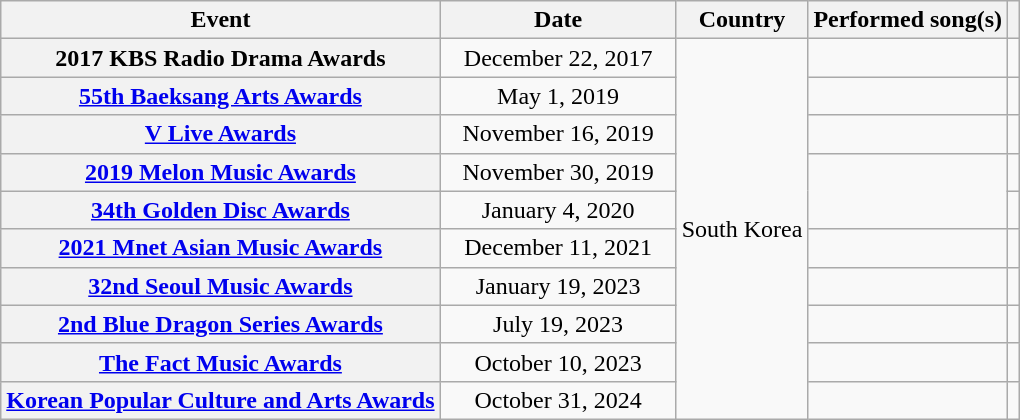<table class="wikitable sortable plainrowheaders" style="text-align:center;">
<tr>
<th scope="col">Event</th>
<th scope="col" width="150">Date</th>
<th scope="col">Country</th>
<th scope="col">Performed song(s)</th>
<th scope="col" class="unsortable"></th>
</tr>
<tr>
<th scope="row">2017 KBS Radio Drama Awards</th>
<td>December 22, 2017</td>
<td rowspan="10">South Korea</td>
<td rowspan="1"></td>
<td style="text-align:center;"></td>
</tr>
<tr>
<th scope="row"><a href='#'>55th Baeksang Arts Awards</a></th>
<td>May 1, 2019</td>
<td rowspan="1"></td>
<td style="text-align:center;"></td>
</tr>
<tr>
<th scope="row"><a href='#'>V Live Awards</a></th>
<td>November 16, 2019</td>
<td rowspan="1"></td>
<td style="text-align:center;"></td>
</tr>
<tr>
<th scope="row"><a href='#'>2019 Melon Music Awards</a></th>
<td>November 30, 2019</td>
<td rowspan="2"></td>
<td style="text-align:center;"></td>
</tr>
<tr>
<th scope="row"><a href='#'>34th Golden Disc Awards</a></th>
<td>January 4, 2020</td>
<td style="text-align:center; "></td>
</tr>
<tr>
<th scope="row"><a href='#'>2021 Mnet Asian Music Awards</a></th>
<td>December 11, 2021</td>
<td></td>
<td style="text-align:center;"></td>
</tr>
<tr>
<th scope="row"><a href='#'>32nd Seoul Music Awards</a></th>
<td>January 19, 2023</td>
<td></td>
<td style="text-align:center;"></td>
</tr>
<tr>
<th scope="row"><a href='#'>2nd Blue Dragon Series Awards</a></th>
<td>July 19, 2023</td>
<td></td>
<td style="text-align:center;"></td>
</tr>
<tr>
<th scope="row"><a href='#'>The Fact Music Awards</a></th>
<td>October 10, 2023</td>
<td></td>
<td style="text-align:center;"></td>
</tr>
<tr>
<th scope="row"><a href='#'>Korean Popular Culture and Arts Awards</a></th>
<td>October 31, 2024</td>
<td rowspan="1"></td>
<td style="text-align:center;"></td>
</tr>
</table>
